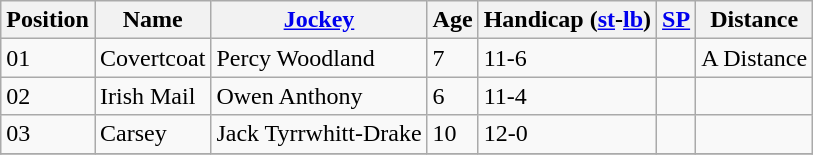<table class="wikitable sortable">
<tr>
<th data-sort-type="number">Position</th>
<th>Name</th>
<th><a href='#'>Jockey</a></th>
<th data-sort-type="number">Age</th>
<th>Handicap (<a href='#'>st</a>-<a href='#'>lb</a>)</th>
<th><a href='#'>SP</a></th>
<th>Distance</th>
</tr>
<tr>
<td>01</td>
<td>Covertcoat</td>
<td>Percy Woodland</td>
<td>7</td>
<td>11-6</td>
<td></td>
<td>A Distance</td>
</tr>
<tr>
<td>02</td>
<td>Irish Mail</td>
<td>Owen Anthony</td>
<td>6</td>
<td>11-4</td>
<td></td>
<td></td>
</tr>
<tr>
<td>03</td>
<td>Carsey</td>
<td>Jack Tyrrwhitt-Drake</td>
<td>10</td>
<td>12-0</td>
<td></td>
<td></td>
</tr>
<tr>
</tr>
</table>
